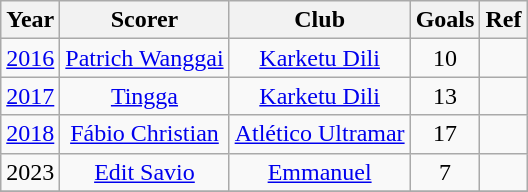<table class="wikitable" style="text-align:center">
<tr>
<th>Year</th>
<th>Scorer</th>
<th>Club</th>
<th>Goals</th>
<th>Ref</th>
</tr>
<tr>
<td><a href='#'>2016</a></td>
<td> <a href='#'>Patrich Wanggai</a></td>
<td><a href='#'>Karketu Dili</a></td>
<td>10</td>
<td></td>
</tr>
<tr>
<td><a href='#'>2017</a></td>
<td> <a href='#'>Tingga</a></td>
<td><a href='#'>Karketu Dili</a></td>
<td>13</td>
<td></td>
</tr>
<tr>
<td><a href='#'>2018</a></td>
<td> <a href='#'>Fábio Christian</a></td>
<td><a href='#'>Atlético Ultramar</a></td>
<td>17</td>
<td></td>
</tr>
<tr>
<td>2023</td>
<td> <a href='#'>Edit Savio</a></td>
<td><a href='#'>Emmanuel</a></td>
<td>7</td>
<td></td>
</tr>
<tr>
</tr>
</table>
